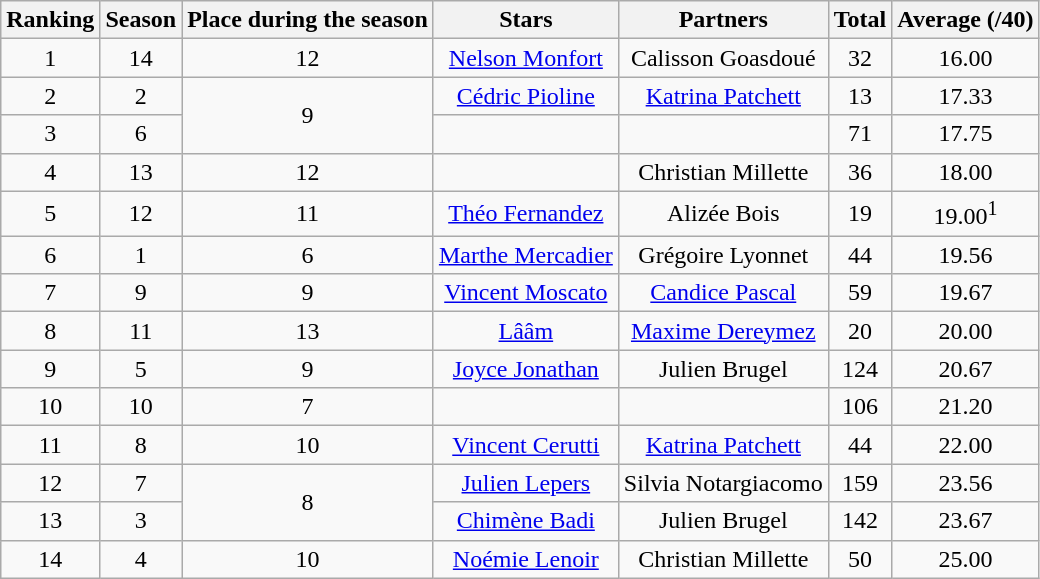<table class="wikitable collapsible collapsed" style="text-align: center; width:auto">
<tr>
<th>Ranking</th>
<th>Season</th>
<th>Place during the season</th>
<th>Stars</th>
<th>Partners</th>
<th>Total</th>
<th>Average (/40)</th>
</tr>
<tr>
<td>1</td>
<td>14</td>
<td>12</td>
<td><a href='#'>Nelson Monfort</a></td>
<td>Calisson Goasdoué</td>
<td>32</td>
<td>16.00</td>
</tr>
<tr>
<td>2</td>
<td>2</td>
<td rowspan="2">9</td>
<td><a href='#'>Cédric Pioline</a></td>
<td><a href='#'>Katrina Patchett</a></td>
<td>13</td>
<td>17.33</td>
</tr>
<tr>
<td>3</td>
<td>6</td>
<td></td>
<td></td>
<td>71</td>
<td>17.75</td>
</tr>
<tr>
<td>4</td>
<td>13</td>
<td>12</td>
<td></td>
<td>Christian Millette</td>
<td>36</td>
<td>18.00</td>
</tr>
<tr>
<td>5</td>
<td>12</td>
<td>11</td>
<td><a href='#'>Théo Fernandez</a></td>
<td>Alizée Bois</td>
<td>19</td>
<td>19.00<sup>1</sup></td>
</tr>
<tr>
<td>6</td>
<td>1</td>
<td>6</td>
<td><a href='#'>Marthe Mercadier</a></td>
<td>Grégoire Lyonnet</td>
<td>44</td>
<td>19.56</td>
</tr>
<tr>
<td>7</td>
<td>9</td>
<td>9</td>
<td><a href='#'>Vincent Moscato</a></td>
<td><a href='#'>Candice Pascal</a></td>
<td>59</td>
<td>19.67</td>
</tr>
<tr>
<td>8</td>
<td>11</td>
<td>13</td>
<td><a href='#'>Lââm</a></td>
<td><a href='#'>Maxime Dereymez</a></td>
<td>20</td>
<td>20.00</td>
</tr>
<tr>
<td>9</td>
<td>5</td>
<td>9</td>
<td><a href='#'>Joyce Jonathan</a></td>
<td>Julien Brugel</td>
<td>124</td>
<td>20.67</td>
</tr>
<tr>
<td>10</td>
<td>10</td>
<td>7</td>
<td></td>
<td></td>
<td>106</td>
<td>21.20</td>
</tr>
<tr>
<td>11</td>
<td>8</td>
<td>10</td>
<td><a href='#'>Vincent Cerutti</a></td>
<td><a href='#'>Katrina Patchett</a></td>
<td>44</td>
<td>22.00</td>
</tr>
<tr>
<td>12</td>
<td>7</td>
<td rowspan="2">8</td>
<td><a href='#'>Julien Lepers</a></td>
<td>Silvia Notargiacomo</td>
<td>159</td>
<td>23.56</td>
</tr>
<tr>
<td>13</td>
<td>3</td>
<td><a href='#'>Chimène Badi</a></td>
<td>Julien Brugel</td>
<td>142</td>
<td>23.67</td>
</tr>
<tr>
<td>14</td>
<td>4</td>
<td rowspan=2">10</td>
<td><a href='#'>Noémie Lenoir</a></td>
<td rowspan="2">Christian Millette</td>
<td rowspan="2">50</td>
<td rowspan="2">25.00</td>
</tr>
</table>
